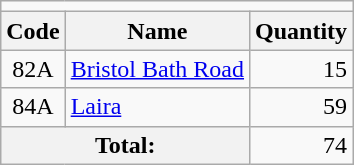<table class="wikitable floatright">
<tr>
<td colspan=3></td>
</tr>
<tr>
<th>Code</th>
<th>Name</th>
<th>Quantity</th>
</tr>
<tr>
<td style="text-align:center">82A</td>
<td><a href='#'>Bristol Bath Road</a></td>
<td style="text-align:right">15</td>
</tr>
<tr>
<td style="text-align:center">84A</td>
<td><a href='#'>Laira</a></td>
<td style="text-align:right">59</td>
</tr>
<tr>
<th colspan=2 scope=row>Total:</th>
<td style="text-align:right">74</td>
</tr>
</table>
